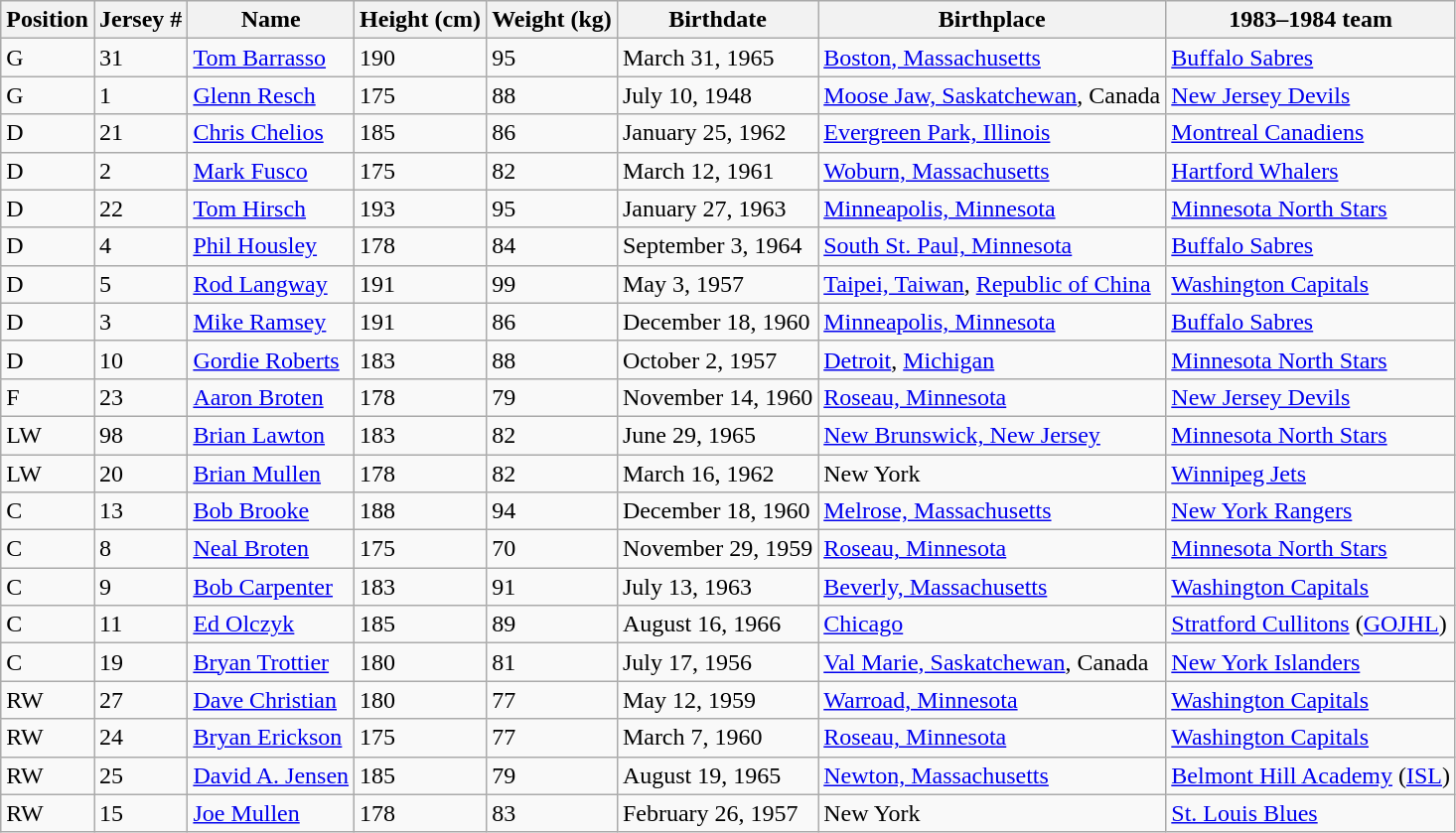<table class="wikitable sortable">
<tr>
<th>Position</th>
<th>Jersey #</th>
<th>Name</th>
<th>Height (cm)</th>
<th>Weight (kg)</th>
<th>Birthdate</th>
<th>Birthplace</th>
<th>1983–1984 team</th>
</tr>
<tr>
<td>G</td>
<td>31</td>
<td><a href='#'>Tom Barrasso</a></td>
<td>190</td>
<td>95</td>
<td>March 31, 1965</td>
<td><a href='#'>Boston, Massachusetts</a></td>
<td><a href='#'>Buffalo Sabres</a></td>
</tr>
<tr>
<td>G</td>
<td>1</td>
<td><a href='#'>Glenn Resch</a></td>
<td>175</td>
<td>88</td>
<td>July 10, 1948</td>
<td><a href='#'>Moose Jaw, Saskatchewan</a>, Canada</td>
<td><a href='#'>New Jersey Devils</a></td>
</tr>
<tr>
<td>D</td>
<td>21</td>
<td><a href='#'>Chris Chelios</a></td>
<td>185</td>
<td>86</td>
<td>January 25, 1962</td>
<td><a href='#'>Evergreen Park, Illinois</a></td>
<td><a href='#'>Montreal Canadiens</a></td>
</tr>
<tr>
<td>D</td>
<td>2</td>
<td><a href='#'>Mark Fusco</a></td>
<td>175</td>
<td>82</td>
<td>March 12, 1961</td>
<td><a href='#'>Woburn, Massachusetts</a></td>
<td><a href='#'>Hartford Whalers</a></td>
</tr>
<tr>
<td>D</td>
<td>22</td>
<td><a href='#'>Tom Hirsch</a></td>
<td>193</td>
<td>95</td>
<td>January 27, 1963</td>
<td><a href='#'>Minneapolis, Minnesota</a></td>
<td><a href='#'>Minnesota North Stars</a></td>
</tr>
<tr>
<td>D</td>
<td>4</td>
<td><a href='#'>Phil Housley</a></td>
<td>178</td>
<td>84</td>
<td>September 3, 1964</td>
<td><a href='#'>South St. Paul, Minnesota</a></td>
<td><a href='#'>Buffalo Sabres</a></td>
</tr>
<tr>
<td>D</td>
<td>5</td>
<td><a href='#'>Rod Langway</a></td>
<td>191</td>
<td>99</td>
<td>May 3, 1957</td>
<td><a href='#'>Taipei, Taiwan</a>, <a href='#'>Republic of China</a></td>
<td><a href='#'>Washington Capitals</a></td>
</tr>
<tr>
<td>D</td>
<td>3</td>
<td><a href='#'>Mike Ramsey</a></td>
<td>191</td>
<td>86</td>
<td>December 18, 1960</td>
<td><a href='#'>Minneapolis, Minnesota</a></td>
<td><a href='#'>Buffalo Sabres</a></td>
</tr>
<tr>
<td>D</td>
<td>10</td>
<td><a href='#'>Gordie Roberts</a></td>
<td>183</td>
<td>88</td>
<td>October 2, 1957</td>
<td><a href='#'>Detroit</a>, <a href='#'>Michigan</a></td>
<td><a href='#'>Minnesota North Stars</a></td>
</tr>
<tr>
<td>F</td>
<td>23</td>
<td><a href='#'>Aaron Broten</a></td>
<td>178</td>
<td>79</td>
<td>November 14, 1960</td>
<td><a href='#'>Roseau, Minnesota</a></td>
<td><a href='#'>New Jersey Devils</a></td>
</tr>
<tr>
<td>LW</td>
<td>98</td>
<td><a href='#'>Brian Lawton</a></td>
<td>183</td>
<td>82</td>
<td>June 29, 1965</td>
<td><a href='#'>New Brunswick, New Jersey</a></td>
<td><a href='#'>Minnesota North Stars</a></td>
</tr>
<tr>
<td>LW</td>
<td>20</td>
<td><a href='#'>Brian Mullen</a></td>
<td>178</td>
<td>82</td>
<td>March 16, 1962</td>
<td>New York</td>
<td><a href='#'>Winnipeg Jets</a></td>
</tr>
<tr>
<td>C</td>
<td>13</td>
<td><a href='#'>Bob Brooke</a></td>
<td>188</td>
<td>94</td>
<td>December 18, 1960</td>
<td><a href='#'>Melrose, Massachusetts</a></td>
<td><a href='#'>New York Rangers</a></td>
</tr>
<tr>
<td>C</td>
<td>8</td>
<td><a href='#'>Neal Broten</a></td>
<td>175</td>
<td>70</td>
<td>November 29, 1959</td>
<td><a href='#'>Roseau, Minnesota</a></td>
<td><a href='#'>Minnesota North Stars</a></td>
</tr>
<tr>
<td>C</td>
<td>9</td>
<td><a href='#'>Bob Carpenter</a></td>
<td>183</td>
<td>91</td>
<td>July 13, 1963</td>
<td><a href='#'>Beverly, Massachusetts</a></td>
<td><a href='#'>Washington Capitals</a></td>
</tr>
<tr>
<td>C</td>
<td>11</td>
<td><a href='#'>Ed Olczyk</a></td>
<td>185</td>
<td>89</td>
<td>August 16, 1966</td>
<td><a href='#'>Chicago</a></td>
<td><a href='#'>Stratford Cullitons</a> (<a href='#'>GOJHL</a>)</td>
</tr>
<tr>
<td>C</td>
<td>19</td>
<td><a href='#'>Bryan Trottier</a></td>
<td>180</td>
<td>81</td>
<td>July 17, 1956</td>
<td><a href='#'>Val Marie, Saskatchewan</a>, Canada</td>
<td><a href='#'>New York Islanders</a></td>
</tr>
<tr>
<td>RW</td>
<td>27</td>
<td><a href='#'>Dave Christian</a></td>
<td>180</td>
<td>77</td>
<td>May 12, 1959</td>
<td><a href='#'>Warroad, Minnesota</a></td>
<td><a href='#'>Washington Capitals</a></td>
</tr>
<tr>
<td>RW</td>
<td>24</td>
<td><a href='#'>Bryan Erickson</a></td>
<td>175</td>
<td>77</td>
<td>March 7, 1960</td>
<td><a href='#'>Roseau, Minnesota</a></td>
<td><a href='#'>Washington Capitals</a></td>
</tr>
<tr>
<td>RW</td>
<td>25</td>
<td><a href='#'>David A. Jensen</a></td>
<td>185</td>
<td>79</td>
<td>August 19, 1965</td>
<td><a href='#'>Newton, Massachusetts</a></td>
<td><a href='#'>Belmont Hill Academy</a> (<a href='#'>ISL</a>)</td>
</tr>
<tr>
<td>RW</td>
<td>15</td>
<td><a href='#'>Joe Mullen</a></td>
<td>178</td>
<td>83</td>
<td>February 26, 1957</td>
<td>New York</td>
<td><a href='#'>St. Louis Blues</a></td>
</tr>
</table>
